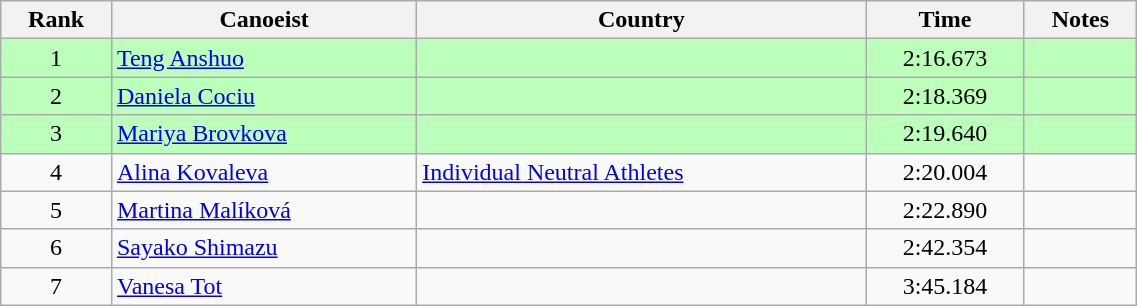<table class="wikitable" style="text-align:center;width: 60%">
<tr>
<th>Rank</th>
<th>Canoeist</th>
<th>Country</th>
<th>Time</th>
<th>Notes</th>
</tr>
<tr bgcolor=bbffbb>
<td>1</td>
<td align="left"><a href='#'>Teng Anshuo</a></td>
<td align="left"></td>
<td>2:16.673</td>
<td></td>
</tr>
<tr bgcolor=bbffbb>
<td>2</td>
<td align="left"><a href='#'>Daniela Cociu</a></td>
<td align="left"></td>
<td>2:18.369</td>
<td></td>
</tr>
<tr bgcolor=bbffbb>
<td>3</td>
<td align="left"><a href='#'>Mariya Brovkova</a></td>
<td align="left"></td>
<td>2:19.640</td>
<td></td>
</tr>
<tr>
<td>4</td>
<td align="left"><a href='#'>Alina Kovaleva</a></td>
<td align="left"><a href='#'>Individual Neutral Athletes</a></td>
<td>2:20.004</td>
<td></td>
</tr>
<tr>
<td>5</td>
<td align="left"><a href='#'>Martina Malíková</a></td>
<td align="left"></td>
<td>2:22.890</td>
<td></td>
</tr>
<tr>
<td>6</td>
<td align="left"><a href='#'>Sayako Shimazu</a></td>
<td align="left"></td>
<td>2:42.354</td>
<td></td>
</tr>
<tr>
<td>7</td>
<td align="left"><a href='#'>Vanesa Tot</a></td>
<td align="left"></td>
<td>3:45.184</td>
<td></td>
</tr>
</table>
